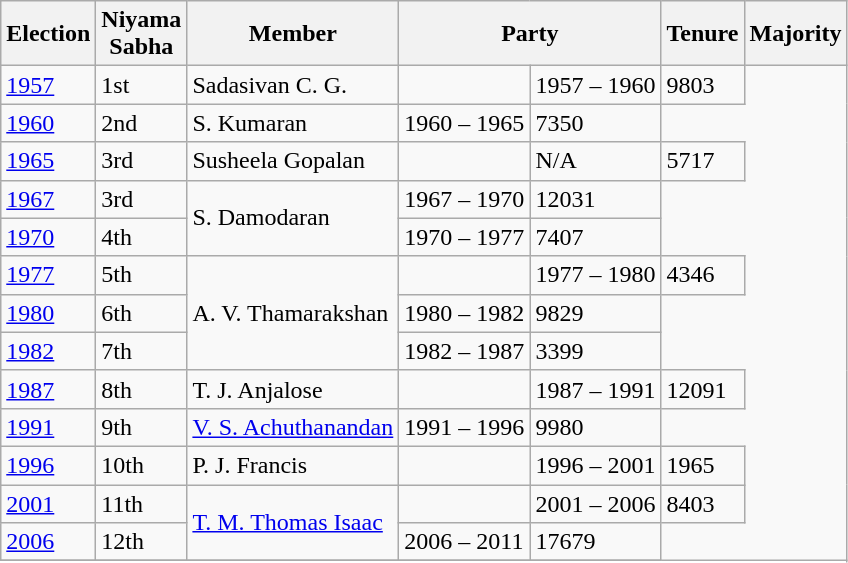<table class="wikitable sortable">
<tr>
<th>Election</th>
<th>Niyama<br>Sabha</th>
<th>Member</th>
<th colspan=2>Party</th>
<th>Tenure</th>
<th>Majority</th>
</tr>
<tr>
<td><a href='#'>1957</a></td>
<td>1st</td>
<td>Sadasivan C. G.</td>
<td></td>
<td>1957 – 1960</td>
<td>9803</td>
</tr>
<tr>
<td><a href='#'>1960</a></td>
<td>2nd</td>
<td>S. Kumaran</td>
<td>1960 – 1965</td>
<td>7350</td>
</tr>
<tr>
<td><a href='#'>1965</a></td>
<td>3rd</td>
<td>Susheela Gopalan</td>
<td></td>
<td>N/A</td>
<td>5717</td>
</tr>
<tr>
<td><a href='#'>1967</a></td>
<td>3rd</td>
<td rowspan="2">S. Damodaran</td>
<td>1967 – 1970</td>
<td>12031</td>
</tr>
<tr>
<td><a href='#'>1970</a></td>
<td>4th</td>
<td>1970 – 1977</td>
<td>7407</td>
</tr>
<tr>
<td><a href='#'>1977</a></td>
<td>5th</td>
<td rowspan="3">A. V. Thamarakshan</td>
<td></td>
<td>1977 – 1980</td>
<td>4346</td>
</tr>
<tr>
<td><a href='#'>1980</a></td>
<td>6th</td>
<td>1980 – 1982</td>
<td>9829</td>
</tr>
<tr>
<td><a href='#'>1982</a></td>
<td>7th</td>
<td>1982 – 1987</td>
<td>3399</td>
</tr>
<tr>
<td><a href='#'>1987</a></td>
<td>8th</td>
<td>T. J. Anjalose</td>
<td></td>
<td>1987 – 1991</td>
<td>12091</td>
</tr>
<tr>
<td><a href='#'>1991</a></td>
<td>9th</td>
<td><a href='#'>V. S. Achuthanandan</a></td>
<td>1991 – 1996</td>
<td>9980</td>
</tr>
<tr>
<td><a href='#'>1996</a></td>
<td>10th</td>
<td>P. J. Francis</td>
<td></td>
<td>1996 – 2001</td>
<td>1965</td>
</tr>
<tr>
<td><a href='#'>2001</a></td>
<td>11th</td>
<td rowspan="2"><a href='#'>T. M. Thomas Isaac</a></td>
<td></td>
<td>2001 – 2006</td>
<td>8403</td>
</tr>
<tr>
<td><a href='#'>2006</a></td>
<td>12th</td>
<td>2006 – 2011</td>
<td>17679</td>
</tr>
<tr>
</tr>
</table>
